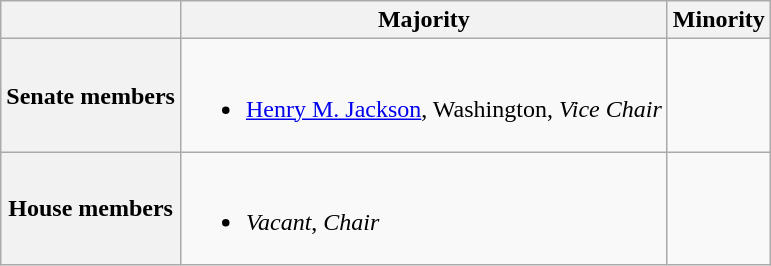<table class=wikitable>
<tr>
<th></th>
<th>Majority</th>
<th>Minority</th>
</tr>
<tr>
<th>Senate members</th>
<td valign="top" ><br><ul><li><a href='#'>Henry M. Jackson</a>, Washington, <em>Vice Chair</em></li></ul></td>
<td valign="top" ></td>
</tr>
<tr>
<th>House members</th>
<td valign="top" ><br><ul><li><em>Vacant</em>, <em>Chair</em></li></ul></td>
<td valign="top" ></td>
</tr>
</table>
